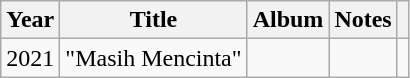<table class="wikitable unsortable">
<tr>
<th>Year</th>
<th>Title</th>
<th>Album</th>
<th>Notes</th>
<th></th>
</tr>
<tr>
<td>2021</td>
<td>"Masih Mencinta"</td>
<td></td>
<td></td>
<td align="center"></td>
</tr>
</table>
